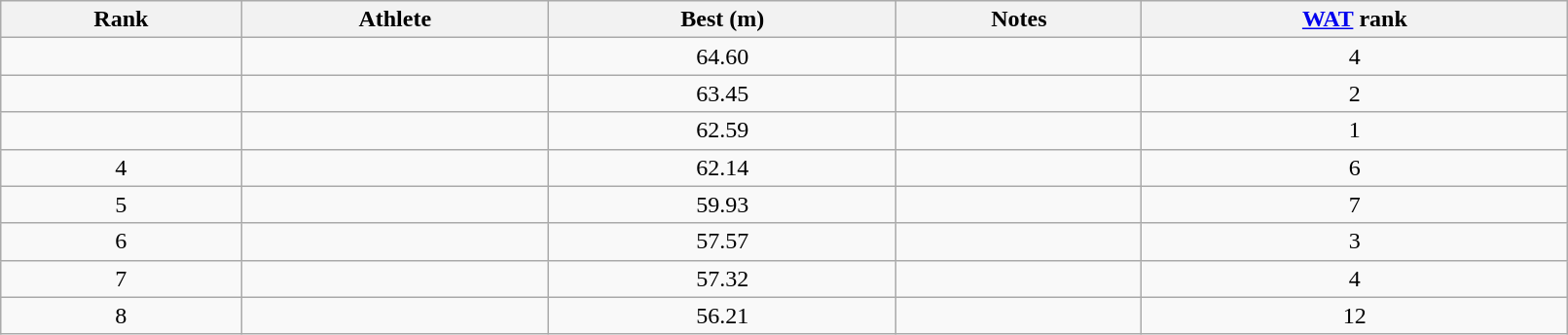<table class="wikitable"  width=85%>
<tr>
<th>Rank</th>
<th>Athlete</th>
<th>Best (m)</th>
<th>Notes</th>
<th><a href='#'>WAT</a> rank</th>
</tr>
<tr align="center">
<td></td>
<td align="left"></td>
<td>64.60</td>
<td></td>
<td>4</td>
</tr>
<tr align="center">
<td></td>
<td align="left"></td>
<td>63.45</td>
<td></td>
<td>2</td>
</tr>
<tr align="center">
<td></td>
<td align="left"></td>
<td>62.59</td>
<td></td>
<td>1</td>
</tr>
<tr align="center">
<td>4</td>
<td align="left"></td>
<td>62.14</td>
<td></td>
<td>6</td>
</tr>
<tr align="center">
<td>5</td>
<td align="left"></td>
<td>59.93</td>
<td></td>
<td>7</td>
</tr>
<tr align="center">
<td>6</td>
<td align="left"></td>
<td>57.57</td>
<td></td>
<td>3</td>
</tr>
<tr align="center">
<td>7</td>
<td align="left"></td>
<td>57.32</td>
<td></td>
<td>4</td>
</tr>
<tr align="center">
<td>8</td>
<td align="left"></td>
<td>56.21</td>
<td></td>
<td>12</td>
</tr>
</table>
